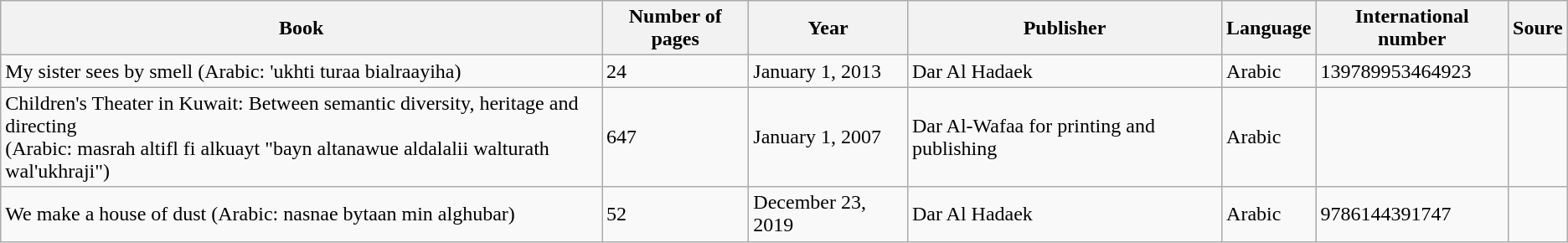<table class="wikitable">
<tr>
<th>Book</th>
<th>Number of pages</th>
<th>Year</th>
<th>Publisher</th>
<th>Language</th>
<th>International number</th>
<th>Soure</th>
</tr>
<tr>
<td>My sister sees by smell (Arabic: 'ukhti turaa bialraayiha)</td>
<td>24</td>
<td>January 1, 2013</td>
<td>Dar Al Hadaek</td>
<td>Arabic</td>
<td>139789953464923</td>
<td></td>
</tr>
<tr>
<td>Children's Theater in Kuwait: Between semantic diversity, heritage and directing<br>(Arabic: masrah altifl fi alkuayt "bayn altanawue aldalalii walturath wal'ukhraji")</td>
<td>647</td>
<td>January 1, 2007</td>
<td>Dar Al-Wafaa for printing and publishing</td>
<td>Arabic</td>
<td></td>
<td></td>
</tr>
<tr>
<td>We make a house of dust (Arabic: nasnae bytaan min alghubar)</td>
<td>52</td>
<td>December 23, 2019</td>
<td>Dar Al Hadaek</td>
<td>Arabic</td>
<td>9786144391747</td>
<td></td>
</tr>
</table>
